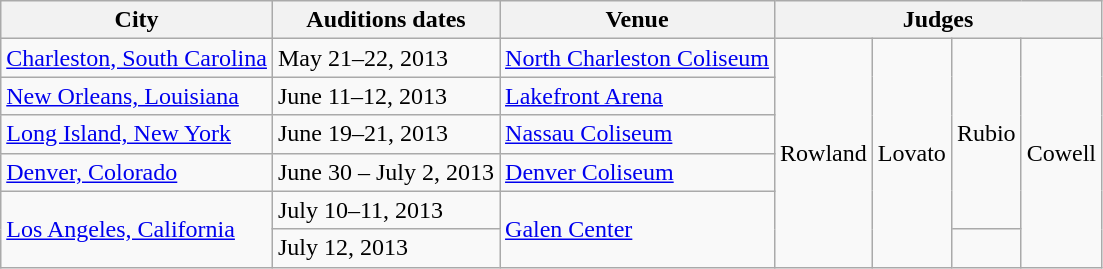<table class="wikitable plainrowheaders">
<tr>
<th>City</th>
<th>Auditions dates</th>
<th>Venue</th>
<th colspan="4">Judges</th>
</tr>
<tr>
<td scope="row"><a href='#'>Charleston, South Carolina</a></td>
<td>May 21–22, 2013</td>
<td><a href='#'>North Charleston Coliseum</a></td>
<td rowspan=6>Rowland</td>
<td rowspan="6">Lovato</td>
<td rowspan=5>Rubio</td>
<td rowspan=6>Cowell</td>
</tr>
<tr>
<td scope="row"><a href='#'>New Orleans, Louisiana</a></td>
<td>June 11–12, 2013</td>
<td scope="row"><a href='#'>Lakefront Arena</a></td>
</tr>
<tr>
<td scope="row"><a href='#'>Long Island, New York</a></td>
<td>June 19–21, 2013</td>
<td><a href='#'>Nassau Coliseum</a></td>
</tr>
<tr>
<td scope="row"><a href='#'>Denver, Colorado</a></td>
<td>June 30 – July 2, 2013</td>
<td><a href='#'>Denver Coliseum</a></td>
</tr>
<tr>
<td rowspan="3"><a href='#'>Los Angeles, California</a></td>
<td>July 10–11, 2013</td>
<td rowspan="3"><a href='#'>Galen Center</a></td>
</tr>
<tr>
<td>July 12, 2013</td>
<td></td>
</tr>
</table>
